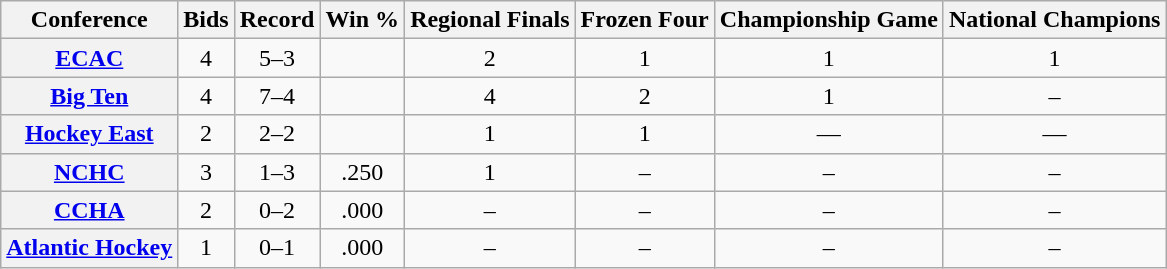<table class="wikitable sortable plainrowheaders" style="text-align:center">
<tr>
<th scope="col">Conference</th>
<th scope="col">Bids</th>
<th scope="col">Record</th>
<th scope="col">Win %</th>
<th scope="col">Regional Finals</th>
<th scope="col">Frozen Four</th>
<th scope="col">Championship Game</th>
<th scope="col">National Champions</th>
</tr>
<tr>
<th scope="row"><a href='#'>ECAC</a></th>
<td>4</td>
<td>5–3</td>
<td></td>
<td>2</td>
<td>1</td>
<td>1</td>
<td>1</td>
</tr>
<tr>
<th scope="row"><a href='#'>Big Ten</a></th>
<td>4</td>
<td>7–4</td>
<td></td>
<td>4</td>
<td>2</td>
<td>1</td>
<td>–</td>
</tr>
<tr>
<th scope="row"><a href='#'>Hockey East</a></th>
<td>2</td>
<td>2–2</td>
<td></td>
<td>1</td>
<td>1</td>
<td>—</td>
<td>—</td>
</tr>
<tr>
<th scope="row"><a href='#'>NCHC</a></th>
<td>3</td>
<td>1–3</td>
<td>.250</td>
<td>1</td>
<td>–</td>
<td>–</td>
<td>–</td>
</tr>
<tr>
<th scope="row"><a href='#'>CCHA</a></th>
<td>2</td>
<td>0–2</td>
<td>.000</td>
<td>–</td>
<td>–</td>
<td>–</td>
<td>–</td>
</tr>
<tr>
<th scope="row"><a href='#'>Atlantic Hockey</a></th>
<td>1</td>
<td>0–1</td>
<td>.000</td>
<td>–</td>
<td>–</td>
<td>–</td>
<td>–</td>
</tr>
</table>
